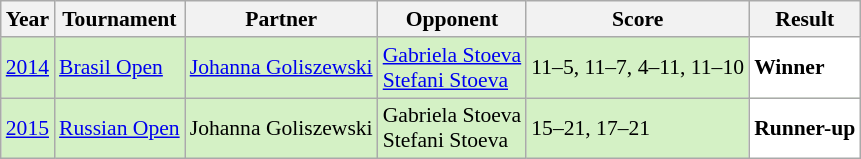<table class="sortable wikitable" style="font-size: 90%;">
<tr>
<th>Year</th>
<th>Tournament</th>
<th>Partner</th>
<th>Opponent</th>
<th>Score</th>
<th>Result</th>
</tr>
<tr style="background:#D4F1C5">
<td align="center"><a href='#'>2014</a></td>
<td align="left"><a href='#'>Brasil Open</a></td>
<td align="left"> <a href='#'>Johanna Goliszewski</a></td>
<td align="left"> <a href='#'>Gabriela Stoeva</a><br> <a href='#'>Stefani Stoeva</a></td>
<td align="left">11–5, 11–7, 4–11, 11–10</td>
<td style="text-align:left; background:white"> <strong>Winner</strong></td>
</tr>
<tr style="background:#D4F1C5">
<td align="center"><a href='#'>2015</a></td>
<td align="left"><a href='#'>Russian Open</a></td>
<td align="left"> Johanna Goliszewski</td>
<td align="left"> Gabriela Stoeva<br> Stefani Stoeva</td>
<td align="left">15–21, 17–21</td>
<td style="text-align:left; background:white"> <strong>Runner-up</strong></td>
</tr>
</table>
